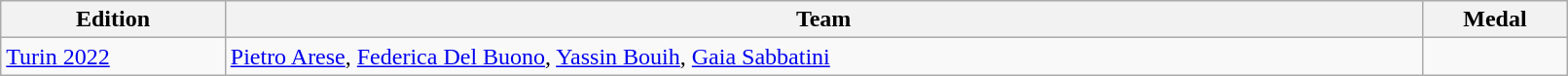<table class="wikitable sortable" width=85% style="font-size:100%; text-align:left;">
<tr>
<th>Edition</th>
<th>Team</th>
<th>Medal</th>
</tr>
<tr>
<td align=left> <a href='#'>Turin 2022</a></td>
<td><a href='#'>Pietro Arese</a>, <a href='#'>Federica Del Buono</a>, <a href='#'>Yassin Bouih</a>, <a href='#'>Gaia Sabbatini</a></td>
<td align=center></td>
</tr>
</table>
